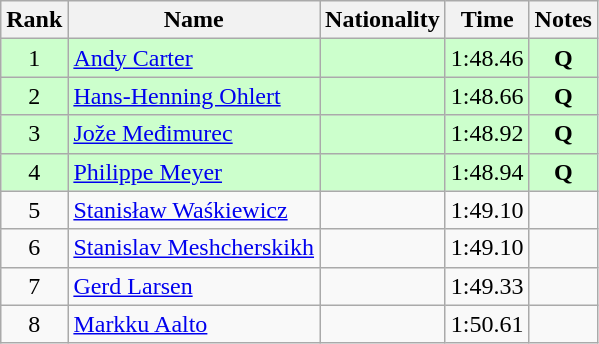<table class="wikitable sortable" style="text-align:center">
<tr>
<th>Rank</th>
<th>Name</th>
<th>Nationality</th>
<th>Time</th>
<th>Notes</th>
</tr>
<tr bgcolor=ccffcc>
<td>1</td>
<td align=left><a href='#'>Andy Carter</a></td>
<td align=left></td>
<td>1:48.46</td>
<td><strong>Q</strong></td>
</tr>
<tr bgcolor=ccffcc>
<td>2</td>
<td align=left><a href='#'>Hans-Henning Ohlert</a></td>
<td align=left></td>
<td>1:48.66</td>
<td><strong>Q</strong></td>
</tr>
<tr bgcolor=ccffcc>
<td>3</td>
<td align=left><a href='#'>Jože Međimurec</a></td>
<td align=left></td>
<td>1:48.92</td>
<td><strong>Q</strong></td>
</tr>
<tr bgcolor=ccffcc>
<td>4</td>
<td align=left><a href='#'>Philippe Meyer</a></td>
<td align=left></td>
<td>1:48.94</td>
<td><strong>Q</strong></td>
</tr>
<tr>
<td>5</td>
<td align=left><a href='#'>Stanisław Waśkiewicz</a></td>
<td align=left></td>
<td>1:49.10</td>
<td></td>
</tr>
<tr>
<td>6</td>
<td align=left><a href='#'>Stanislav Meshcherskikh</a></td>
<td align=left></td>
<td>1:49.10</td>
<td></td>
</tr>
<tr>
<td>7</td>
<td align=left><a href='#'>Gerd Larsen</a></td>
<td align=left></td>
<td>1:49.33</td>
<td></td>
</tr>
<tr>
<td>8</td>
<td align=left><a href='#'>Markku Aalto</a></td>
<td align=left></td>
<td>1:50.61</td>
<td></td>
</tr>
</table>
